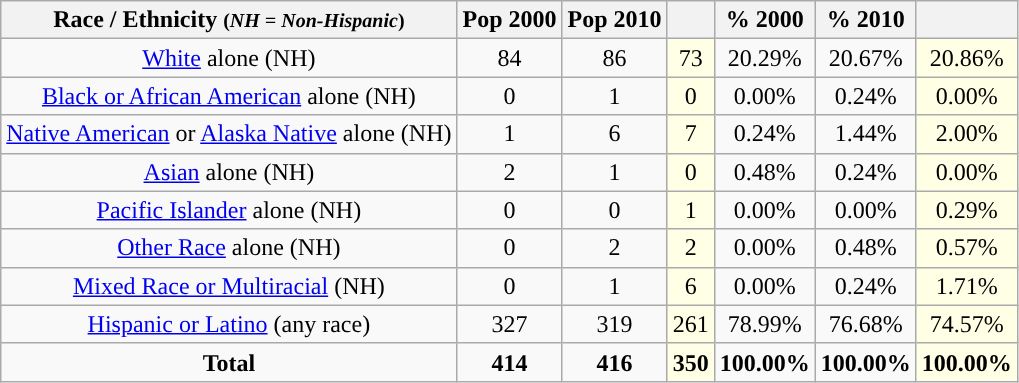<table class="wikitable" style="text-align:center;">
<tr>
<th>Race / Ethnicity <small>(<em>NH = Non-Hispanic</em>)</small></th>
<th>Pop 2000</th>
<th>Pop 2010</th>
<th></th>
<th>% 2000</th>
<th>% 2010</th>
<th></th>
</tr>
<tr>
<td><a href='#'>White</a> alone (NH)</td>
<td>84</td>
<td>86</td>
<td style='background: #ffffe6;'>73</td>
<td>20.29%</td>
<td>20.67%</td>
<td style='background: #ffffe6;'>20.86%</td>
</tr>
<tr>
<td><a href='#'>Black or African American</a> alone (NH)</td>
<td>0</td>
<td>1</td>
<td style='background: #ffffe6;'>0</td>
<td>0.00%</td>
<td>0.24%</td>
<td style='background: #ffffe6;'>0.00%</td>
</tr>
<tr>
<td><a href='#'>Native American</a> or <a href='#'>Alaska Native</a> alone (NH)</td>
<td>1</td>
<td>6</td>
<td style='background: #ffffe6;'>7</td>
<td>0.24%</td>
<td>1.44%</td>
<td style='background: #ffffe6;'>2.00%</td>
</tr>
<tr>
<td><a href='#'>Asian</a> alone (NH)</td>
<td>2</td>
<td>1</td>
<td style='background: #ffffe6;'>0</td>
<td>0.48%</td>
<td>0.24%</td>
<td style='background: #ffffe6;'>0.00%</td>
</tr>
<tr>
<td><a href='#'>Pacific Islander</a> alone (NH)</td>
<td>0</td>
<td>0</td>
<td style='background: #ffffe6;'>1</td>
<td>0.00%</td>
<td>0.00%</td>
<td style='background: #ffffe6;'>0.29%</td>
</tr>
<tr>
<td><a href='#'>Other Race</a> alone (NH)</td>
<td>0</td>
<td>2</td>
<td style='background: #ffffe6;'>2</td>
<td>0.00%</td>
<td>0.48%</td>
<td style='background: #ffffe6;'>0.57%</td>
</tr>
<tr>
<td><a href='#'>Mixed Race or Multiracial</a> (NH)</td>
<td>0</td>
<td>1</td>
<td style='background: #ffffe6;'>6</td>
<td>0.00%</td>
<td>0.24%</td>
<td style='background: #ffffe6;'>1.71%</td>
</tr>
<tr>
<td><a href='#'>Hispanic or Latino</a> (any race)</td>
<td>327</td>
<td>319</td>
<td style='background: #ffffe6;'>261</td>
<td>78.99%</td>
<td>76.68%</td>
<td style='background: #ffffe6;'>74.57%</td>
</tr>
<tr>
<td><strong>Total</strong></td>
<td><strong>414</strong></td>
<td><strong>416</strong></td>
<td style='background: #ffffe6;'><strong>350</strong></td>
<td><strong>100.00%</strong></td>
<td><strong>100.00%</strong></td>
<td style='background: #ffffe6;'><strong>100.00%</strong></td>
</tr>
</table>
